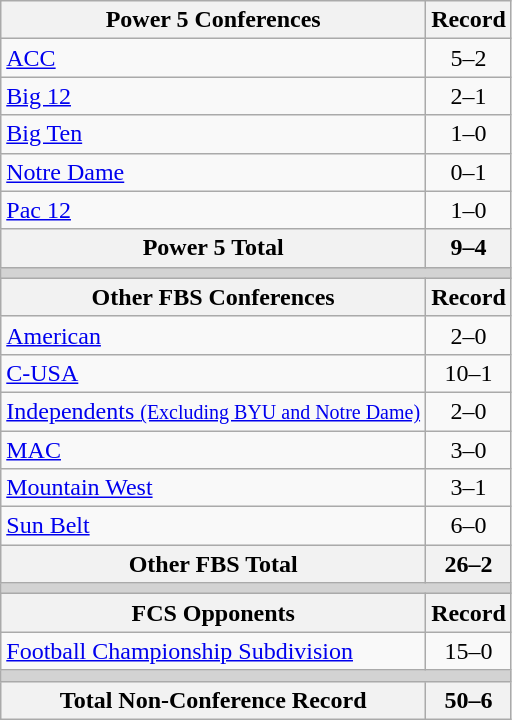<table class="wikitable">
<tr>
<th>Power 5 Conferences</th>
<th>Record</th>
</tr>
<tr>
<td><a href='#'>ACC</a></td>
<td align=center>5–2</td>
</tr>
<tr>
<td><a href='#'>Big 12</a></td>
<td align=center>2–1</td>
</tr>
<tr>
<td><a href='#'>Big Ten</a></td>
<td align=center>1–0</td>
</tr>
<tr>
<td><a href='#'>Notre Dame</a></td>
<td align=center>0–1</td>
</tr>
<tr>
<td><a href='#'>Pac 12</a></td>
<td align=center>1–0</td>
</tr>
<tr>
<th>Power 5 Total</th>
<th>9–4</th>
</tr>
<tr>
<th colspan="2" style="background:lightgrey;"></th>
</tr>
<tr>
<th>Other FBS Conferences</th>
<th>Record</th>
</tr>
<tr>
<td><a href='#'>American</a></td>
<td align=center>2–0</td>
</tr>
<tr>
<td><a href='#'>C-USA</a></td>
<td align=center>10–1</td>
</tr>
<tr>
<td><a href='#'>Independents <small>(Excluding BYU and Notre Dame)</small></a></td>
<td align=center>2–0</td>
</tr>
<tr>
<td><a href='#'>MAC</a></td>
<td align=center>3–0</td>
</tr>
<tr>
<td><a href='#'>Mountain West</a></td>
<td align=center>3–1</td>
</tr>
<tr>
<td><a href='#'>Sun Belt</a></td>
<td align=center>6–0</td>
</tr>
<tr>
<th>Other FBS Total</th>
<th>26–2</th>
</tr>
<tr>
<th colspan="2" style="background:lightgrey;"></th>
</tr>
<tr>
<th>FCS Opponents</th>
<th>Record</th>
</tr>
<tr>
<td><a href='#'>Football Championship Subdivision</a></td>
<td align=center>15–0</td>
</tr>
<tr>
<th colspan="2" style="background:lightgrey;"></th>
</tr>
<tr>
<th>Total Non-Conference Record</th>
<th>50–6</th>
</tr>
</table>
